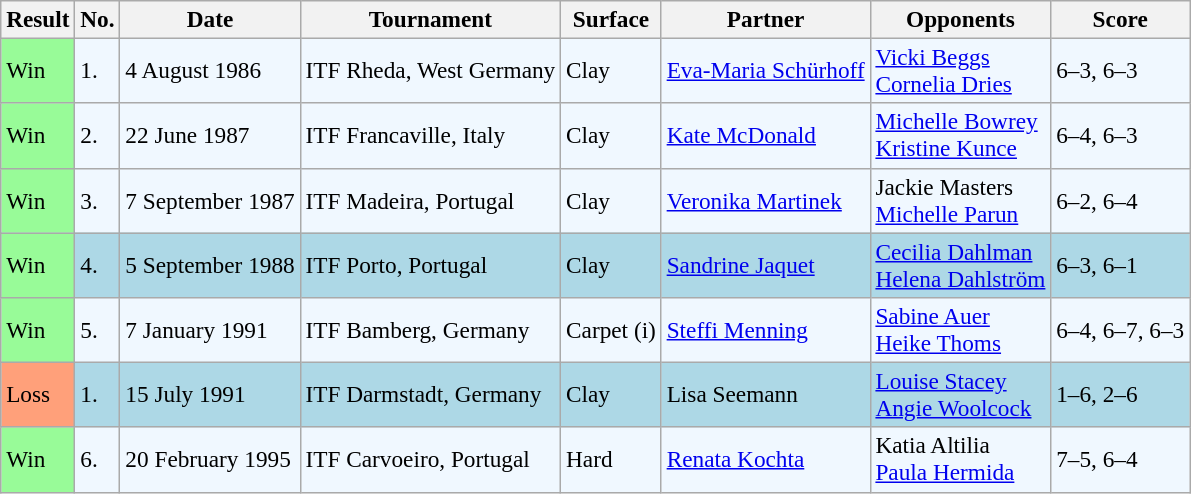<table class="sortable wikitable" style=font-size:97%>
<tr>
<th>Result</th>
<th>No.</th>
<th>Date</th>
<th>Tournament</th>
<th>Surface</th>
<th>Partner</th>
<th>Opponents</th>
<th>Score</th>
</tr>
<tr bgcolor="#f0f8ff">
<td style="background:#98fb98;">Win</td>
<td>1.</td>
<td>4 August 1986</td>
<td>ITF Rheda, West Germany</td>
<td>Clay</td>
<td> <a href='#'>Eva-Maria Schürhoff</a></td>
<td> <a href='#'>Vicki Beggs</a> <br> <a href='#'>Cornelia Dries</a></td>
<td>6–3, 6–3</td>
</tr>
<tr bgcolor="#f0f8ff">
<td style="background:#98fb98;">Win</td>
<td>2.</td>
<td>22 June 1987</td>
<td>ITF Francaville, Italy</td>
<td>Clay</td>
<td> <a href='#'>Kate McDonald</a></td>
<td> <a href='#'>Michelle Bowrey</a> <br> <a href='#'>Kristine Kunce</a></td>
<td>6–4, 6–3</td>
</tr>
<tr bgcolor="#f0f8ff">
<td style="background:#98fb98;">Win</td>
<td>3.</td>
<td>7 September 1987</td>
<td>ITF Madeira, Portugal</td>
<td>Clay</td>
<td> <a href='#'>Veronika Martinek</a></td>
<td> Jackie Masters <br> <a href='#'>Michelle Parun</a></td>
<td>6–2, 6–4</td>
</tr>
<tr bgcolor=lightblue>
<td style="background:#98fb98;">Win</td>
<td>4.</td>
<td>5 September 1988</td>
<td>ITF Porto, Portugal</td>
<td>Clay</td>
<td> <a href='#'>Sandrine Jaquet</a></td>
<td> <a href='#'>Cecilia Dahlman</a> <br> <a href='#'>Helena Dahlström</a></td>
<td>6–3, 6–1</td>
</tr>
<tr bgcolor="#f0f8ff">
<td style="background:#98fb98;">Win</td>
<td>5.</td>
<td>7 January 1991</td>
<td>ITF Bamberg, Germany</td>
<td>Carpet (i)</td>
<td> <a href='#'>Steffi Menning</a></td>
<td> <a href='#'>Sabine Auer</a> <br> <a href='#'>Heike Thoms</a></td>
<td>6–4, 6–7, 6–3</td>
</tr>
<tr bgcolor=lightblue>
<td style="background:#ffa07a;">Loss</td>
<td>1.</td>
<td>15 July 1991</td>
<td>ITF Darmstadt, Germany</td>
<td>Clay</td>
<td> Lisa Seemann</td>
<td> <a href='#'>Louise Stacey</a> <br> <a href='#'>Angie Woolcock</a></td>
<td>1–6, 2–6</td>
</tr>
<tr bgcolor="#f0f8ff">
<td style="background:#98fb98;">Win</td>
<td>6.</td>
<td>20 February 1995</td>
<td>ITF Carvoeiro, Portugal</td>
<td>Hard</td>
<td> <a href='#'>Renata Kochta</a></td>
<td> Katia Altilia <br> <a href='#'>Paula Hermida</a></td>
<td>7–5, 6–4</td>
</tr>
</table>
